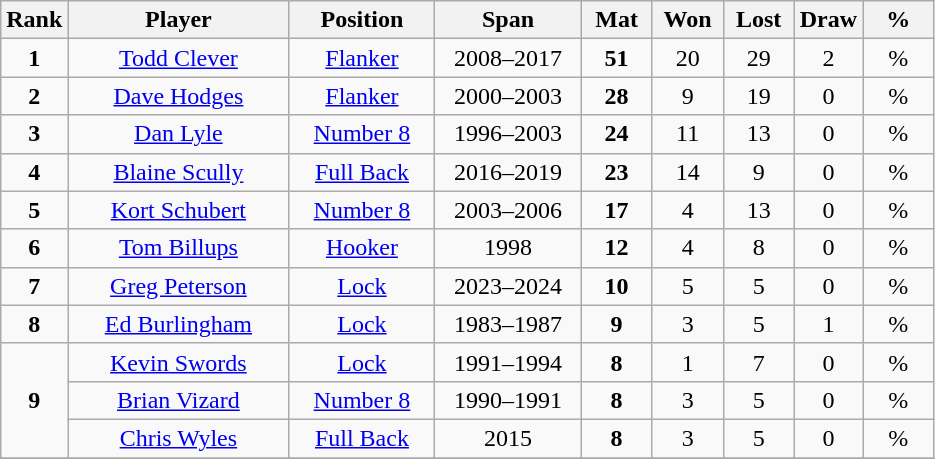<table class="wikitable" style="font-size:100%; text-align:center;">
<tr>
<th style="width:25px;">Rank</th>
<th style="width:140px;">Player</th>
<th style="width:90px;">Position</th>
<th style="width:90px;">Span</th>
<th style="width:40px;">Mat</th>
<th style="width:40px;">Won</th>
<th style="width:40px;">Lost</th>
<th style="width:35px;">Draw</th>
<th style="width:40px;">%</th>
</tr>
<tr>
<td><strong>1</strong></td>
<td><a href='#'>Todd Clever</a></td>
<td><a href='#'>Flanker</a></td>
<td>2008–2017</td>
<td><strong>51</strong></td>
<td>20</td>
<td>29</td>
<td>2</td>
<td>%</td>
</tr>
<tr>
<td><strong>2</strong></td>
<td><a href='#'>Dave Hodges</a></td>
<td><a href='#'>Flanker</a></td>
<td>2000–2003</td>
<td><strong>28</strong></td>
<td>9</td>
<td>19</td>
<td>0</td>
<td>%</td>
</tr>
<tr>
<td><strong>3</strong></td>
<td><a href='#'>Dan Lyle</a></td>
<td><a href='#'>Number 8</a></td>
<td>1996–2003</td>
<td><strong>24</strong></td>
<td>11</td>
<td>13</td>
<td>0</td>
<td>%</td>
</tr>
<tr>
<td><strong>4</strong></td>
<td><a href='#'>Blaine Scully</a></td>
<td><a href='#'>Full Back</a></td>
<td>2016–2019</td>
<td><strong>23</strong></td>
<td>14</td>
<td>9</td>
<td>0</td>
<td>%</td>
</tr>
<tr>
<td><strong>5</strong></td>
<td><a href='#'>Kort Schubert</a></td>
<td><a href='#'>Number 8</a></td>
<td>2003–2006</td>
<td><strong>17</strong></td>
<td>4</td>
<td>13</td>
<td>0</td>
<td>%</td>
</tr>
<tr>
<td><strong>6</strong></td>
<td><a href='#'>Tom Billups</a></td>
<td><a href='#'>Hooker</a></td>
<td>1998</td>
<td><strong>12</strong></td>
<td>4</td>
<td>8</td>
<td>0</td>
<td>%</td>
</tr>
<tr>
<td><strong>7</strong></td>
<td><a href='#'>Greg Peterson</a></td>
<td><a href='#'>Lock</a></td>
<td>2023–2024</td>
<td><strong>10</strong></td>
<td>5</td>
<td>5</td>
<td>0</td>
<td>%</td>
</tr>
<tr>
<td><strong>8</strong></td>
<td><a href='#'>Ed Burlingham</a></td>
<td><a href='#'>Lock</a></td>
<td>1983–1987</td>
<td><strong>9</strong></td>
<td>3</td>
<td>5</td>
<td>1</td>
<td>%</td>
</tr>
<tr>
<td rowspan=3><strong>9</strong></td>
<td><a href='#'>Kevin Swords</a></td>
<td><a href='#'>Lock</a></td>
<td>1991–1994</td>
<td><strong>8</strong></td>
<td>1</td>
<td>7</td>
<td>0</td>
<td>%</td>
</tr>
<tr>
<td><a href='#'>Brian Vizard</a></td>
<td><a href='#'>Number 8</a></td>
<td>1990–1991</td>
<td><strong>8</strong></td>
<td>3</td>
<td>5</td>
<td>0</td>
<td>%</td>
</tr>
<tr>
<td><a href='#'>Chris Wyles</a></td>
<td><a href='#'>Full Back</a></td>
<td>2015</td>
<td><strong>8</strong></td>
<td>3</td>
<td>5</td>
<td>0</td>
<td>%</td>
</tr>
<tr>
</tr>
</table>
